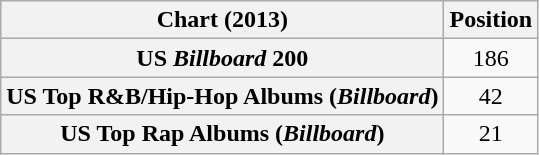<table class="wikitable sortable plainrowheaders" style="text-align:center">
<tr>
<th scope="col">Chart (2013)</th>
<th scope="col">Position</th>
</tr>
<tr>
<th scope="row">US <em>Billboard</em> 200</th>
<td>186</td>
</tr>
<tr>
<th scope="row">US Top R&B/Hip-Hop Albums (<em>Billboard</em>)</th>
<td style="text-align:center;">42</td>
</tr>
<tr>
<th scope="row">US Top Rap Albums (<em>Billboard</em>)</th>
<td style="text-align:center;">21</td>
</tr>
</table>
